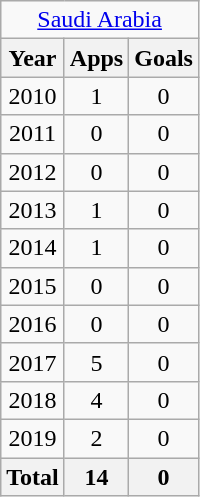<table class="wikitable" style="text-align:center">
<tr>
<td colspan=3><a href='#'>Saudi Arabia</a></td>
</tr>
<tr>
<th>Year</th>
<th>Apps</th>
<th>Goals</th>
</tr>
<tr>
<td>2010</td>
<td>1</td>
<td>0</td>
</tr>
<tr>
<td>2011</td>
<td>0</td>
<td>0</td>
</tr>
<tr>
<td>2012</td>
<td>0</td>
<td>0</td>
</tr>
<tr>
<td>2013</td>
<td>1</td>
<td>0</td>
</tr>
<tr>
<td>2014</td>
<td>1</td>
<td>0</td>
</tr>
<tr>
<td>2015</td>
<td>0</td>
<td>0</td>
</tr>
<tr>
<td>2016</td>
<td>0</td>
<td>0</td>
</tr>
<tr>
<td>2017</td>
<td>5</td>
<td>0</td>
</tr>
<tr>
<td>2018</td>
<td>4</td>
<td>0</td>
</tr>
<tr>
<td>2019</td>
<td>2</td>
<td>0</td>
</tr>
<tr>
<th>Total</th>
<th>14</th>
<th>0</th>
</tr>
</table>
